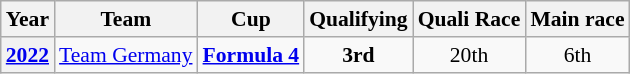<table class="wikitable" style="text-align:center; font-size:90%">
<tr>
<th>Year</th>
<th>Team</th>
<th>Cup</th>
<th>Qualifying</th>
<th>Quali Race</th>
<th>Main race</th>
</tr>
<tr>
<th><a href='#'>2022</a></th>
<td align="left"> <a href='#'>Team Germany</a></td>
<td><a href='#'><strong><span>Formula 4</span></strong></a></td>
<td><strong>3rd</strong></td>
<td>20th</td>
<td>6th</td>
</tr>
</table>
